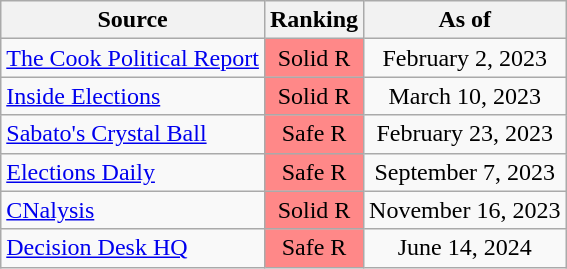<table class="wikitable" style="text-align:center">
<tr>
<th>Source</th>
<th>Ranking</th>
<th>As of</th>
</tr>
<tr>
<td align=left><a href='#'>The Cook Political Report</a></td>
<td style="color:black;background:#f88" data-sort-value=5>Solid R</td>
<td>February 2, 2023</td>
</tr>
<tr>
<td align=left><a href='#'>Inside Elections</a></td>
<td style="color:black;background:#f88" data-sort-value=5>Solid R</td>
<td>March 10, 2023</td>
</tr>
<tr>
<td align=left><a href='#'>Sabato's Crystal Ball</a></td>
<td style="color:black;background:#f88" data-sort-value=4>Safe R</td>
<td>February 23, 2023</td>
</tr>
<tr>
<td align=left><a href='#'>Elections Daily</a></td>
<td style="color:black;background:#f88" data-sort-value=4>Safe R</td>
<td>September 7, 2023</td>
</tr>
<tr>
<td align=left><a href='#'>CNalysis</a></td>
<td style="color:black;background:#f88" data-sort-value=5>Solid R</td>
<td>November 16, 2023</td>
</tr>
<tr>
<td align=left><a href='#'>Decision Desk HQ</a></td>
<td style="color:black;background:#f88" data-sort-value=4>Safe R</td>
<td>June 14, 2024</td>
</tr>
</table>
